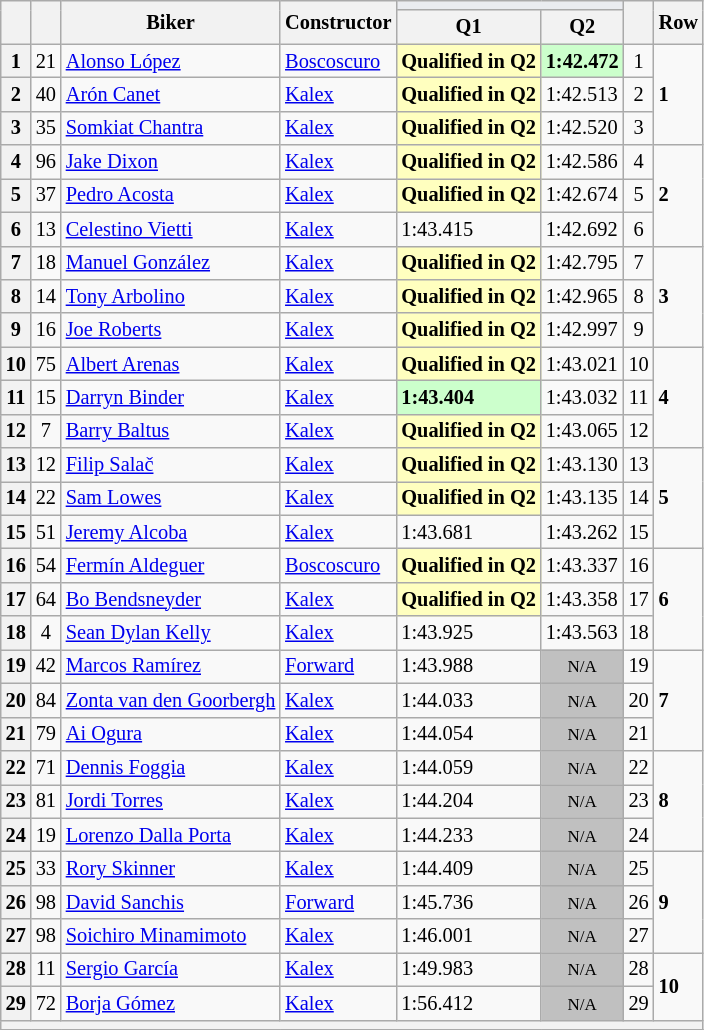<table class="wikitable sortable" style="font-size: 85%;">
<tr>
<th rowspan="2"></th>
<th rowspan="2"></th>
<th rowspan="2">Biker</th>
<th rowspan="2">Constructor</th>
<th colspan="2" style="background:#eaecf0; text-align:center;"></th>
<th rowspan="2"></th>
<th rowspan="2">Row</th>
</tr>
<tr>
<th scope="col">Q1</th>
<th scope="col">Q2</th>
</tr>
<tr>
<th scope="row">1</th>
<td align="center">21</td>
<td> <a href='#'>Alonso López</a></td>
<td><a href='#'>Boscoscuro</a></td>
<td style="background:#ffffbf;"><strong>Qualified in Q2</strong></td>
<td style="background:#ccffcc;"><strong>1:42.472</strong></td>
<td align="center">1</td>
<td rowspan="3"><strong>1</strong></td>
</tr>
<tr>
<th scope="row">2</th>
<td align="center">40</td>
<td> <a href='#'>Arón Canet</a></td>
<td><a href='#'>Kalex</a></td>
<td style="background:#ffffbf;"><strong>Qualified in Q2</strong></td>
<td>1:42.513</td>
<td align="center">2</td>
</tr>
<tr>
<th scope="row">3</th>
<td align="center">35</td>
<td> <a href='#'>Somkiat Chantra</a></td>
<td><a href='#'>Kalex</a></td>
<td style="background:#ffffbf;"><strong>Qualified in Q2</strong></td>
<td>1:42.520</td>
<td align="center">3</td>
</tr>
<tr>
<th scope="row">4</th>
<td align="center">96</td>
<td> <a href='#'>Jake Dixon</a></td>
<td><a href='#'>Kalex</a></td>
<td style="background:#ffffbf;"><strong>Qualified in Q2</strong></td>
<td>1:42.586</td>
<td align="center">4</td>
<td rowspan="3"><strong>2</strong></td>
</tr>
<tr>
<th scope="row">5</th>
<td align="center">37</td>
<td> <a href='#'>Pedro Acosta</a></td>
<td><a href='#'>Kalex</a></td>
<td style="background:#ffffbf;"><strong>Qualified in Q2</strong></td>
<td>1:42.674</td>
<td align="center">5</td>
</tr>
<tr>
<th scope="row">6</th>
<td align="center">13</td>
<td> <a href='#'>Celestino Vietti</a></td>
<td><a href='#'>Kalex</a></td>
<td>1:43.415</td>
<td>1:42.692</td>
<td align="center">6</td>
</tr>
<tr>
<th scope="row">7</th>
<td align="center">18</td>
<td> <a href='#'>Manuel González</a></td>
<td><a href='#'>Kalex</a></td>
<td style="background:#ffffbf;"><strong>Qualified in Q2</strong></td>
<td>1:42.795</td>
<td align="center">7</td>
<td rowspan="3"><strong>3</strong></td>
</tr>
<tr>
<th scope="row">8</th>
<td align="center">14</td>
<td> <a href='#'>Tony Arbolino</a></td>
<td><a href='#'>Kalex</a></td>
<td style="background:#ffffbf;"><strong>Qualified in Q2</strong></td>
<td>1:42.965</td>
<td align="center">8</td>
</tr>
<tr>
<th scope="row">9</th>
<td align="center">16</td>
<td> <a href='#'>Joe Roberts</a></td>
<td><a href='#'>Kalex</a></td>
<td style="background:#ffffbf;"><strong>Qualified in Q2</strong></td>
<td>1:42.997</td>
<td align="center">9</td>
</tr>
<tr>
<th scope="row">10</th>
<td align="center">75</td>
<td> <a href='#'>Albert Arenas</a></td>
<td><a href='#'>Kalex</a></td>
<td style="background:#ffffbf;"><strong>Qualified in Q2</strong></td>
<td>1:43.021</td>
<td align="center">10</td>
<td rowspan="3"><strong>4</strong></td>
</tr>
<tr>
<th scope="row">11</th>
<td align="center">15</td>
<td> <a href='#'>Darryn Binder</a></td>
<td><a href='#'>Kalex</a></td>
<td style="background:#ccffcc;"><strong>1:43.404</strong></td>
<td>1:43.032</td>
<td align="center">11</td>
</tr>
<tr>
<th scope="row">12</th>
<td align="center">7</td>
<td> <a href='#'>Barry Baltus</a></td>
<td><a href='#'>Kalex</a></td>
<td style="background:#ffffbf;"><strong>Qualified in Q2</strong></td>
<td>1:43.065</td>
<td align="center">12</td>
</tr>
<tr>
<th scope="row">13</th>
<td align="center">12</td>
<td> <a href='#'>Filip Salač</a></td>
<td><a href='#'>Kalex</a></td>
<td style="background:#ffffbf;"><strong>Qualified in Q2</strong></td>
<td>1:43.130</td>
<td align="center">13</td>
<td rowspan="3"><strong>5</strong></td>
</tr>
<tr>
<th scope="row">14</th>
<td align="center">22</td>
<td> <a href='#'>Sam Lowes</a></td>
<td><a href='#'>Kalex</a></td>
<td style="background:#ffffbf;"><strong>Qualified in Q2</strong></td>
<td>1:43.135</td>
<td align="center">14</td>
</tr>
<tr>
<th scope="row">15</th>
<td align="center">51</td>
<td> <a href='#'>Jeremy Alcoba</a></td>
<td><a href='#'>Kalex</a></td>
<td>1:43.681</td>
<td>1:43.262</td>
<td align="center">15</td>
</tr>
<tr>
<th scope="row">16</th>
<td align="center">54</td>
<td> <a href='#'>Fermín Aldeguer</a></td>
<td><a href='#'>Boscoscuro</a></td>
<td style="background:#ffffbf;"><strong>Qualified in Q2</strong></td>
<td>1:43.337</td>
<td align="center">16</td>
<td rowspan="3"><strong>6</strong></td>
</tr>
<tr>
<th scope="row">17</th>
<td align="center">64</td>
<td> <a href='#'>Bo Bendsneyder</a></td>
<td><a href='#'>Kalex</a></td>
<td style="background:#ffffbf;"><strong>Qualified in Q2</strong></td>
<td>1:43.358</td>
<td align="center">17</td>
</tr>
<tr>
<th scope="row">18</th>
<td align="center">4</td>
<td> <a href='#'>Sean Dylan Kelly</a></td>
<td><a href='#'>Kalex</a></td>
<td>1:43.925</td>
<td>1:43.563</td>
<td align="center">18</td>
</tr>
<tr>
<th scope="row">19</th>
<td align="center">42</td>
<td> <a href='#'>Marcos Ramírez</a></td>
<td><a href='#'>Forward</a></td>
<td>1:43.988</td>
<td style="background: silver" align="center" data-sort-value="19"><small>N/A</small></td>
<td align="center">19</td>
<td rowspan="3"><strong>7</strong></td>
</tr>
<tr>
<th scope="row">20</th>
<td align="center">84</td>
<td> <a href='#'>Zonta van den Goorbergh</a></td>
<td><a href='#'>Kalex</a></td>
<td>1:44.033</td>
<td style="background: silver" align="center" data-sort-value="20"><small>N/A</small></td>
<td align="center">20</td>
</tr>
<tr>
<th scope="row">21</th>
<td align="center">79</td>
<td> <a href='#'>Ai Ogura</a></td>
<td><a href='#'>Kalex</a></td>
<td>1:44.054</td>
<td style="background: silver" align="center" data-sort-value="21"><small>N/A</small></td>
<td align="center">21</td>
</tr>
<tr>
<th scope="row">22</th>
<td align="center">71</td>
<td> <a href='#'>Dennis Foggia</a></td>
<td><a href='#'>Kalex</a></td>
<td>1:44.059</td>
<td style="background: silver" align="center" data-sort-value="22"><small>N/A</small></td>
<td align="center">22</td>
<td rowspan="3"><strong>8</strong></td>
</tr>
<tr>
<th scope="row">23</th>
<td align="center">81</td>
<td> <a href='#'>Jordi Torres</a></td>
<td><a href='#'>Kalex</a></td>
<td>1:44.204</td>
<td style="background: silver" align="center" data-sort-value="23"><small>N/A</small></td>
<td align="center">23</td>
</tr>
<tr>
<th scope="row">24</th>
<td align="center">19</td>
<td> <a href='#'>Lorenzo Dalla Porta</a></td>
<td><a href='#'>Kalex</a></td>
<td>1:44.233</td>
<td style="background: silver" align="center" data-sort-value="24"><small>N/A</small></td>
<td align="center">24</td>
</tr>
<tr>
<th scope="row">25</th>
<td align="center">33</td>
<td> <a href='#'>Rory Skinner</a></td>
<td><a href='#'>Kalex</a></td>
<td>1:44.409</td>
<td style="background: silver" align="center" data-sort-value="25"><small>N/A</small></td>
<td align="center">25</td>
<td rowspan="3"><strong>9</strong></td>
</tr>
<tr>
<th scope="row">26</th>
<td align="center">98</td>
<td> <a href='#'>David Sanchis</a></td>
<td><a href='#'>Forward</a></td>
<td>1:45.736</td>
<td style="background: silver" align="center" data-sort-value="26"><small>N/A</small></td>
<td align="center">26</td>
</tr>
<tr>
<th scope="row">27</th>
<td align="center">98</td>
<td> <a href='#'>Soichiro Minamimoto</a></td>
<td><a href='#'>Kalex</a></td>
<td>1:46.001</td>
<td style="background: silver" align="center" data-sort-value="27"><small>N/A</small></td>
<td align="center">27</td>
</tr>
<tr>
<th scope="row">28</th>
<td align="center">11</td>
<td> <a href='#'>Sergio García</a></td>
<td><a href='#'>Kalex</a></td>
<td>1:49.983</td>
<td style="background: silver" align="center" data-sort-value="28"><small>N/A</small></td>
<td align="center">28</td>
<td rowspan="2"><strong>10</strong></td>
</tr>
<tr>
<th scope="row">29</th>
<td align="center">72</td>
<td> <a href='#'>Borja Gómez</a></td>
<td><a href='#'>Kalex</a></td>
<td>1:56.412</td>
<td style="background: silver" align="center" data-sort-value="29"><small>N/A</small></td>
<td align="center">29</td>
</tr>
<tr>
<th colspan="8"></th>
</tr>
<tr>
</tr>
</table>
